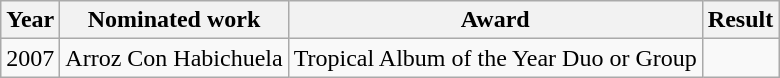<table class="wikitable">
<tr>
<th>Year</th>
<th>Nominated work</th>
<th>Award</th>
<th>Result</th>
</tr>
<tr>
<td>2007</td>
<td>Arroz Con Habichuela</td>
<td>Tropical Album of the Year Duo or Group</td>
<td></td>
</tr>
</table>
